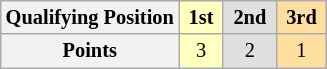<table class="wikitable" style="font-size:85%; text-align:center">
<tr>
<th>Qualifying Position</th>
<td style="background:#ffffbf;"> <strong>1st</strong> </td>
<td style="background:#dfdfdf;"> <strong>2nd</strong> </td>
<td style="background:#ffdf9f;"> <strong>3rd</strong> </td>
</tr>
<tr>
<th>Points</th>
<td style="background:#ffffbf;">3</td>
<td style="background:#dfdfdf;">2</td>
<td style="background:#ffdf9f;">1</td>
</tr>
</table>
